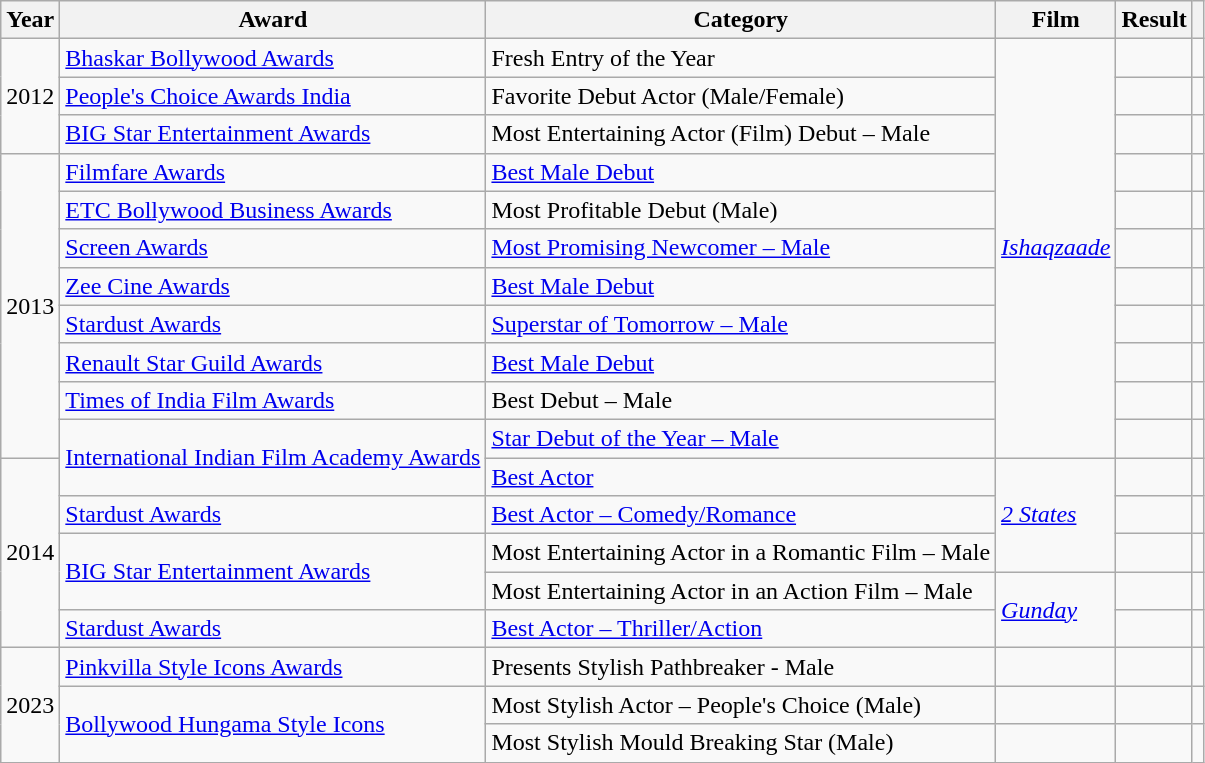<table class="wikitable sortable">
<tr>
<th>Year</th>
<th>Award</th>
<th>Category</th>
<th>Film</th>
<th>Result</th>
<th></th>
</tr>
<tr>
<td rowspan="3">2012</td>
<td><a href='#'>Bhaskar Bollywood Awards</a></td>
<td>Fresh Entry of the Year</td>
<td rowspan="11"><em><a href='#'>Ishaqzaade</a></em></td>
<td></td>
<td></td>
</tr>
<tr>
<td><a href='#'>People's Choice Awards India</a></td>
<td>Favorite Debut Actor (Male/Female)</td>
<td></td>
<td></td>
</tr>
<tr>
<td><a href='#'>BIG Star Entertainment Awards</a></td>
<td>Most Entertaining Actor (Film) Debut – Male</td>
<td></td>
<td></td>
</tr>
<tr>
<td rowspan="8">2013</td>
<td><a href='#'>Filmfare Awards</a></td>
<td><a href='#'>Best Male Debut</a></td>
<td></td>
<td></td>
</tr>
<tr>
<td><a href='#'>ETC Bollywood Business Awards</a></td>
<td>Most Profitable Debut (Male)</td>
<td></td>
<td></td>
</tr>
<tr>
<td><a href='#'>Screen Awards</a></td>
<td><a href='#'>Most Promising Newcomer – Male</a></td>
<td></td>
<td></td>
</tr>
<tr>
<td><a href='#'>Zee Cine Awards</a></td>
<td><a href='#'>Best Male Debut</a></td>
<td></td>
<td></td>
</tr>
<tr>
<td><a href='#'>Stardust Awards</a></td>
<td><a href='#'>Superstar of Tomorrow – Male</a></td>
<td></td>
<td></td>
</tr>
<tr>
<td><a href='#'>Renault Star Guild Awards</a></td>
<td><a href='#'>Best Male Debut</a></td>
<td></td>
<td></td>
</tr>
<tr>
<td><a href='#'>Times of India Film Awards</a></td>
<td>Best Debut – Male</td>
<td></td>
<td></td>
</tr>
<tr>
<td rowspan="2"><a href='#'>International Indian Film Academy Awards</a></td>
<td><a href='#'>Star Debut of the Year – Male</a></td>
<td></td>
<td></td>
</tr>
<tr>
<td rowspan="5">2014</td>
<td><a href='#'>Best Actor</a></td>
<td rowspan="3"><em><a href='#'>2 States</a></em></td>
<td></td>
<td></td>
</tr>
<tr>
<td><a href='#'>Stardust Awards</a></td>
<td><a href='#'>Best Actor – Comedy/Romance</a></td>
<td></td>
<td></td>
</tr>
<tr>
<td rowspan="2"><a href='#'>BIG Star Entertainment Awards</a></td>
<td>Most Entertaining Actor in a Romantic Film – Male</td>
<td></td>
<td></td>
</tr>
<tr>
<td>Most Entertaining Actor in an Action Film – Male</td>
<td rowspan="2"><em><a href='#'>Gunday</a></em></td>
<td></td>
<td></td>
</tr>
<tr>
<td><a href='#'>Stardust Awards</a></td>
<td><a href='#'>Best Actor – Thriller/Action</a></td>
<td></td>
<td></td>
</tr>
<tr>
<td rowspan="3">2023</td>
<td><a href='#'>Pinkvilla Style Icons Awards</a></td>
<td>Presents Stylish Pathbreaker - Male</td>
<td></td>
<td></td>
<td></td>
</tr>
<tr>
<td rowspan="2"><a href='#'>Bollywood Hungama Style Icons</a></td>
<td>Most Stylish Actor – People's Choice (Male)</td>
<td></td>
<td></td>
<td></td>
</tr>
<tr>
<td>Most Stylish Mould Breaking Star (Male)</td>
<td></td>
<td></td>
<td></td>
</tr>
</table>
